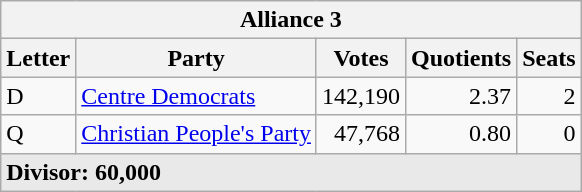<table class="wikitable">
<tr>
<th colspan="5">Alliance 3</th>
</tr>
<tr>
<th>Letter</th>
<th>Party</th>
<th>Votes</th>
<th>Quotients</th>
<th>Seats</th>
</tr>
<tr>
<td style="text-align:left;">D</td>
<td style="text-align:left;"><a href='#'>Centre Democrats</a></td>
<td style="text-align:right;">142,190</td>
<td style="text-align:right;">2.37</td>
<td style="text-align:right;">2</td>
</tr>
<tr>
<td style="text-align:left;">Q</td>
<td style="text-align:left;"><a href='#'>Christian People's Party</a></td>
<td style="text-align:right;">47,768</td>
<td style="text-align:right;">0.80</td>
<td style="text-align:right;">0</td>
</tr>
<tr style="background-color:#E9E9E9">
<td colspan="5" style="text-align:left;"><strong>Divisor: 60,000</strong></td>
</tr>
</table>
